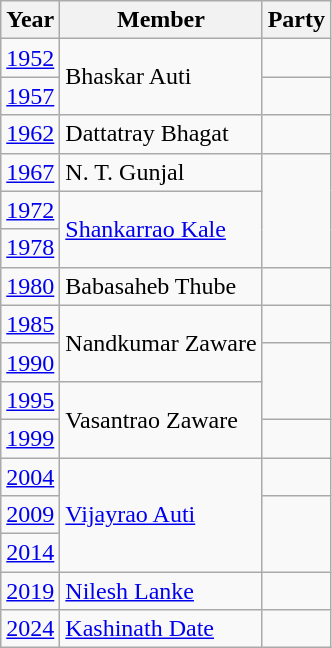<table class="wikitable">
<tr>
<th>Year</th>
<th>Member</th>
<th colspan=2>Party</th>
</tr>
<tr>
<td><a href='#'>1952</a></td>
<td rowspan="2">Bhaskar Auti</td>
<td></td>
</tr>
<tr>
<td><a href='#'>1957</a></td>
<td></td>
</tr>
<tr>
<td><a href='#'>1962</a></td>
<td>Dattatray Bhagat</td>
<td></td>
</tr>
<tr>
<td><a href='#'>1967</a></td>
<td>N. T. Gunjal</td>
</tr>
<tr>
<td><a href='#'>1972</a></td>
<td rowspan=2><a href='#'>Shankarrao Kale</a></td>
</tr>
<tr>
<td><a href='#'>1978</a></td>
</tr>
<tr>
<td><a href='#'>1980</a></td>
<td>Babasaheb Thube</td>
<td></td>
</tr>
<tr>
<td><a href='#'>1985</a></td>
<td rowspan=2>Nandkumar Zaware</td>
<td></td>
</tr>
<tr>
<td><a href='#'>1990</a></td>
</tr>
<tr>
<td><a href='#'>1995</a></td>
<td rowspan=2>Vasantrao Zaware</td>
</tr>
<tr>
<td><a href='#'>1999</a></td>
<td></td>
</tr>
<tr>
<td><a href='#'>2004</a></td>
<td rowspan=3><a href='#'>Vijayrao Auti</a></td>
<td></td>
</tr>
<tr>
<td><a href='#'>2009</a></td>
</tr>
<tr>
<td><a href='#'>2014</a></td>
</tr>
<tr>
<td><a href='#'>2019</a></td>
<td><a href='#'>Nilesh Lanke</a></td>
<td></td>
</tr>
<tr>
<td><a href='#'>2024</a></td>
<td><a href='#'>Kashinath Date</a></td>
</tr>
</table>
